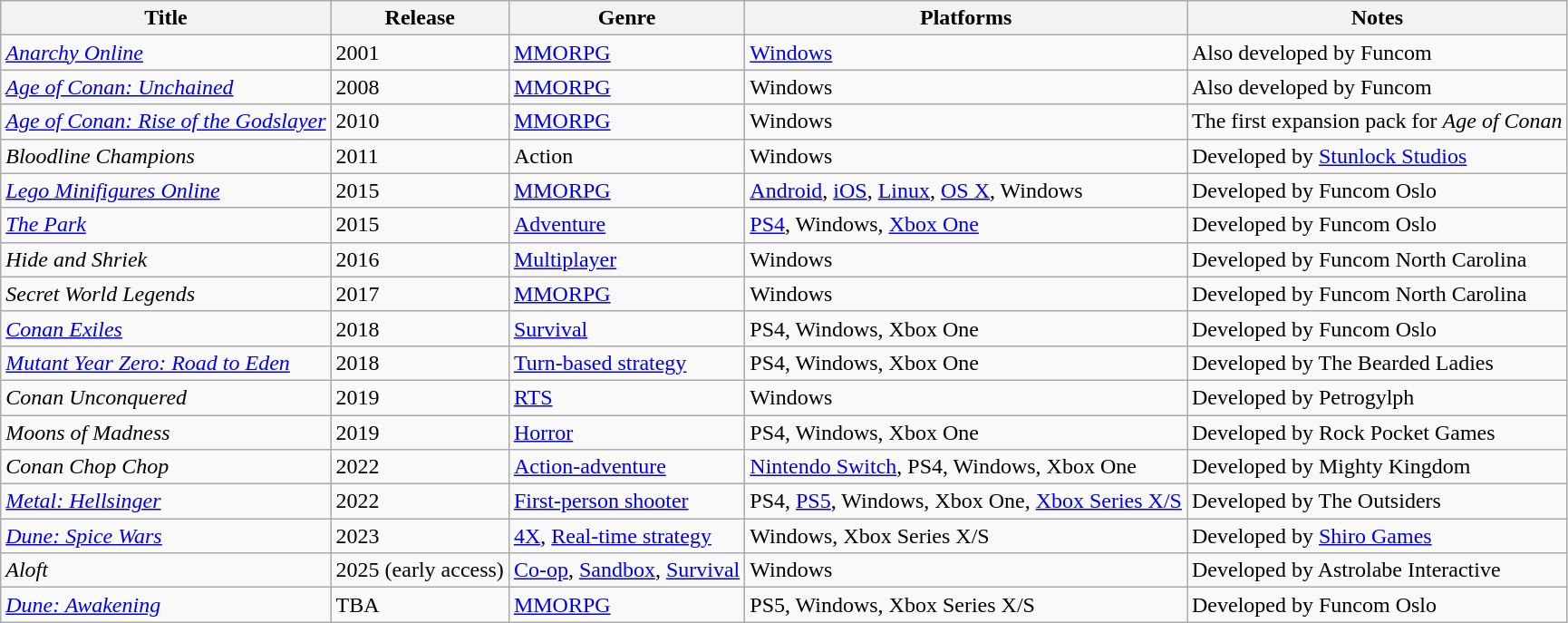<table class="sortable wikitable">
<tr>
<th>Title</th>
<th>Release</th>
<th>Genre</th>
<th>Platforms</th>
<th>Notes</th>
</tr>
<tr>
<td><em><a href='#'>Anarchy Online</a></em></td>
<td>2001</td>
<td><a href='#'>MMORPG</a></td>
<td><a href='#'>Windows</a></td>
<td>Also developed by Funcom</td>
</tr>
<tr>
<td><em><a href='#'>Age of Conan: Unchained</a></em></td>
<td>2008</td>
<td><a href='#'>MMORPG</a></td>
<td>Windows</td>
<td>Also developed by Funcom</td>
</tr>
<tr>
<td><em><a href='#'>Age of Conan: Rise of the Godslayer</a></em></td>
<td>2010</td>
<td><a href='#'>MMORPG</a></td>
<td>Windows</td>
<td>The first expansion pack for <em>Age of Conan</em></td>
</tr>
<tr>
<td><em>Bloodline Champions</em></td>
<td>2011</td>
<td>Action</td>
<td>Windows</td>
<td>Developed by <a href='#'>Stunlock Studios</a></td>
</tr>
<tr>
<td><em><a href='#'>Lego Minifigures Online</a></em></td>
<td>2015</td>
<td><a href='#'>MMORPG</a></td>
<td><a href='#'>Android</a>, <a href='#'>iOS</a>, <a href='#'>Linux</a>, <a href='#'>OS X</a>, Windows</td>
<td>Developed by Funcom Oslo</td>
</tr>
<tr>
<td><em><a href='#'>The Park</a></em></td>
<td>2015</td>
<td><a href='#'>Adventure</a></td>
<td><a href='#'>PS4</a>, Windows, <a href='#'>Xbox One</a></td>
<td>Developed by Funcom Oslo</td>
</tr>
<tr>
<td><em>Hide and Shriek</em></td>
<td>2016</td>
<td><a href='#'>Multiplayer</a></td>
<td>Windows</td>
<td>Developed by Funcom North Carolina</td>
</tr>
<tr>
<td><em>Secret World Legends</em></td>
<td>2017</td>
<td><a href='#'>MMORPG</a></td>
<td>Windows</td>
<td>Developed by Funcom North Carolina</td>
</tr>
<tr>
<td><em><a href='#'>Conan Exiles</a></em></td>
<td>2018</td>
<td><a href='#'>Survival</a></td>
<td>PS4, Windows, Xbox One</td>
<td>Developed by Funcom Oslo</td>
</tr>
<tr>
<td><em><a href='#'>Mutant Year Zero: Road to Eden</a></em></td>
<td>2018</td>
<td><a href='#'>Turn-based strategy</a></td>
<td>PS4, Windows, Xbox One</td>
<td>Developed by The Bearded Ladies</td>
</tr>
<tr>
<td><em>Conan Unconquered</em></td>
<td>2019</td>
<td><a href='#'>RTS</a></td>
<td>Windows</td>
<td>Developed by Petrogylph</td>
</tr>
<tr>
<td><em>Moons of Madness</em></td>
<td>2019</td>
<td><a href='#'>Horror</a></td>
<td>PS4, Windows, Xbox One</td>
<td>Developed by Rock Pocket Games</td>
</tr>
<tr>
<td><em>Conan Chop Chop</em></td>
<td>2022</td>
<td><a href='#'>Action-adventure</a></td>
<td><a href='#'>Nintendo Switch</a>, PS4, Windows, Xbox One</td>
<td>Developed by Mighty Kingdom</td>
</tr>
<tr>
<td><em><a href='#'>Metal: Hellsinger</a></em></td>
<td>2022</td>
<td><a href='#'>First-person shooter</a></td>
<td>PS4, <a href='#'>PS5</a>, Windows, Xbox One, <a href='#'>Xbox Series X/S</a></td>
<td>Developed by The Outsiders</td>
</tr>
<tr>
<td><em><a href='#'>Dune: Spice Wars</a></em></td>
<td>2023</td>
<td><a href='#'>4X</a>, <a href='#'>Real-time strategy</a></td>
<td>Windows, Xbox Series X/S</td>
<td>Developed by <a href='#'>Shiro Games</a></td>
</tr>
<tr>
<td><em>Aloft</em></td>
<td>2025 (early access)</td>
<td><a href='#'>Co-op</a>, <a href='#'>Sandbox</a>, <a href='#'>Survival</a></td>
<td>Windows</td>
<td>Developed by Astrolabe Interactive</td>
</tr>
<tr>
<td><em><a href='#'>Dune: Awakening</a></em></td>
<td>TBA</td>
<td><a href='#'>MMORPG</a></td>
<td>PS5, Windows, Xbox Series X/S</td>
<td>Developed by Funcom Oslo</td>
</tr>
</table>
